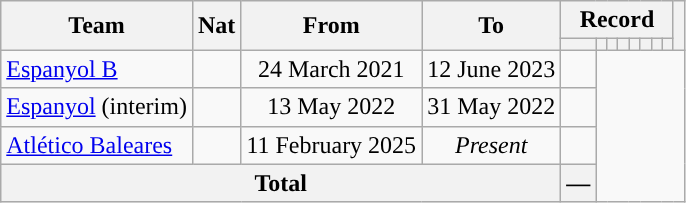<table class="wikitable" style="text-align: center">
<tr>
<th rowspan="2">Team</th>
<th rowspan="2">Nat</th>
<th rowspan="2">From</th>
<th rowspan="2">To</th>
<th colspan="8">Record</th>
<th rowspan=2></th>
</tr>
<tr>
<th></th>
<th></th>
<th></th>
<th></th>
<th></th>
<th></th>
<th></th>
<th></th>
</tr>
<tr>
<td align="left"><a href='#'>Espanyol B</a></td>
<td align="center"></td>
<td align="center">24 March 2021</td>
<td align="center">12 June 2023<br></td>
<td></td>
</tr>
<tr>
<td align="left"><a href='#'>Espanyol</a> (interim)</td>
<td align="center"></td>
<td align="center">13 May 2022</td>
<td align="center">31 May 2022<br></td>
<td></td>
</tr>
<tr>
<td align="left"><a href='#'>Atlético Baleares</a></td>
<td align="center"></td>
<td align="center">11 February 2025</td>
<td align="center"><em>Present</em><br></td>
<td></td>
</tr>
<tr>
<th colspan="4">Total<br></th>
<th>—</th>
</tr>
</table>
